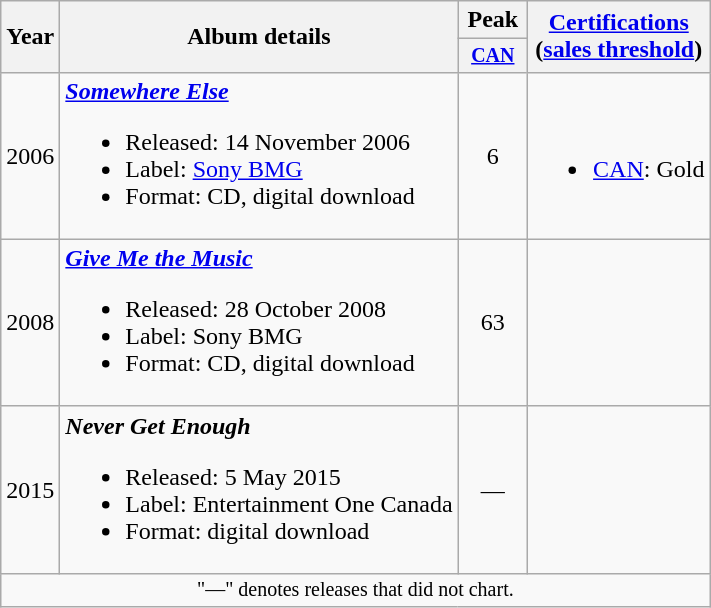<table class="wikitable" style="text-align:center;">
<tr>
<th rowspan="2">Year</th>
<th rowspan="2">Album details</th>
<th colspan="1">Peak</th>
<th rowspan="2"><a href='#'>Certifications</a><br>(<a href='#'>sales threshold</a>)</th>
</tr>
<tr style="font-size:smaller;">
<th width="40"><a href='#'>CAN</a></th>
</tr>
<tr>
<td>2006</td>
<td align="left"><strong><em><a href='#'>Somewhere Else</a></em></strong><br><ul><li>Released: 14 November 2006</li><li>Label: <a href='#'>Sony BMG</a></li><li>Format: CD, digital download</li></ul></td>
<td>6</td>
<td align="left"><br><ul><li><a href='#'>CAN</a>: Gold</li></ul></td>
</tr>
<tr>
<td>2008</td>
<td align="left"><strong><em><a href='#'>Give Me the Music</a></em></strong><br><ul><li>Released: 28 October 2008</li><li>Label: Sony BMG</li><li>Format: CD, digital download</li></ul></td>
<td>63</td>
<td align="left"></td>
</tr>
<tr>
<td>2015</td>
<td align="left"><strong><em>Never Get Enough</em></strong><br><ul><li>Released: 5 May 2015</li><li>Label: Entertainment One Canada</li><li>Format: digital download</li></ul></td>
<td>—</td>
<td align="left"></td>
</tr>
<tr>
<td colspan="4" style="text-align:center; font-size:10pt;">"—" denotes releases that did not chart.</td>
</tr>
</table>
